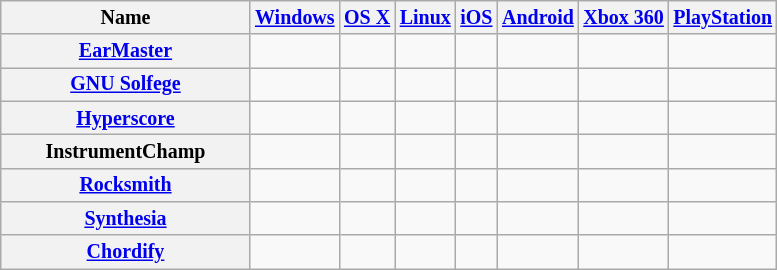<table class="wikitable sortable" style="font-size: smaller; text-align: center; width: auto; table-layout: fixed;">
<tr>
<th style="width:12em">Name</th>
<th><a href='#'>Windows</a></th>
<th><a href='#'>OS X</a></th>
<th><a href='#'>Linux</a></th>
<th><a href='#'>iOS</a></th>
<th><a href='#'>Android</a></th>
<th><a href='#'>Xbox 360</a></th>
<th><a href='#'>PlayStation</a></th>
</tr>
<tr>
<th><a href='#'>EarMaster</a></th>
<td></td>
<td></td>
<td></td>
<td></td>
<td></td>
<td></td>
<td></td>
</tr>
<tr>
<th><a href='#'>GNU Solfege</a></th>
<td></td>
<td></td>
<td></td>
<td></td>
<td></td>
<td></td>
<td></td>
</tr>
<tr>
<th><a href='#'>Hyperscore</a></th>
<td></td>
<td></td>
<td></td>
<td></td>
<td></td>
<td></td>
<td></td>
</tr>
<tr>
<th>InstrumentChamp</th>
<td></td>
<td></td>
<td></td>
<td></td>
<td></td>
<td></td>
<td></td>
</tr>
<tr>
<th><a href='#'>Rocksmith</a></th>
<td></td>
<td></td>
<td></td>
<td></td>
<td></td>
<td></td>
<td></td>
</tr>
<tr>
<th><a href='#'>Synthesia</a></th>
<td></td>
<td></td>
<td></td>
<td></td>
<td></td>
<td></td>
<td></td>
</tr>
<tr>
<th><a href='#'>Chordify</a></th>
<td></td>
<td></td>
<td></td>
<td></td>
<td></td>
<td></td>
<td></td>
</tr>
</table>
